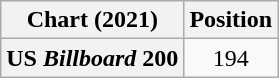<table class="wikitable plainrowheaders" style="text-align:center">
<tr>
<th scope="col">Chart (2021)</th>
<th scope="col">Position</th>
</tr>
<tr>
<th scope="row">US <em>Billboard</em> 200</th>
<td>194</td>
</tr>
</table>
